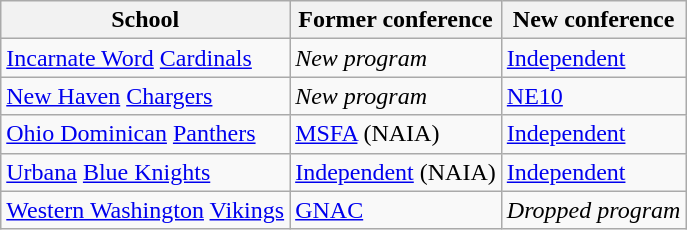<table class="wikitable sortable">
<tr>
<th>School</th>
<th>Former conference</th>
<th>New conference</th>
</tr>
<tr>
<td><a href='#'>Incarnate Word</a> <a href='#'>Cardinals</a></td>
<td><em>New program</em></td>
<td><a href='#'>Independent</a></td>
</tr>
<tr>
<td><a href='#'>New Haven</a> <a href='#'>Chargers</a></td>
<td><em>New program</em></td>
<td><a href='#'>NE10</a></td>
</tr>
<tr>
<td><a href='#'>Ohio Dominican</a> <a href='#'>Panthers</a></td>
<td><a href='#'>MSFA</a> (NAIA)</td>
<td><a href='#'>Independent</a></td>
</tr>
<tr>
<td><a href='#'>Urbana</a> <a href='#'>Blue Knights</a></td>
<td><a href='#'>Independent</a> (NAIA)</td>
<td><a href='#'>Independent</a></td>
</tr>
<tr>
<td><a href='#'>Western Washington</a> <a href='#'>Vikings</a></td>
<td><a href='#'>GNAC</a></td>
<td><em>Dropped program</em></td>
</tr>
</table>
